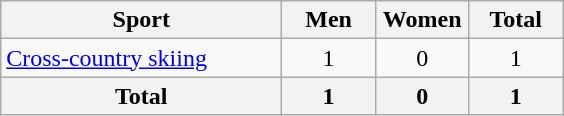<table class="wikitable sortable" style="text-align:center">
<tr>
<th width=180>Sport</th>
<th width=55>Men</th>
<th width=55>Women</th>
<th width=55>Total</th>
</tr>
<tr>
<td align=left><a href='#'>Cross-country skiing</a></td>
<td>1</td>
<td>0</td>
<td>1</td>
</tr>
<tr>
<th>Total</th>
<th>1</th>
<th>0</th>
<th>1</th>
</tr>
</table>
